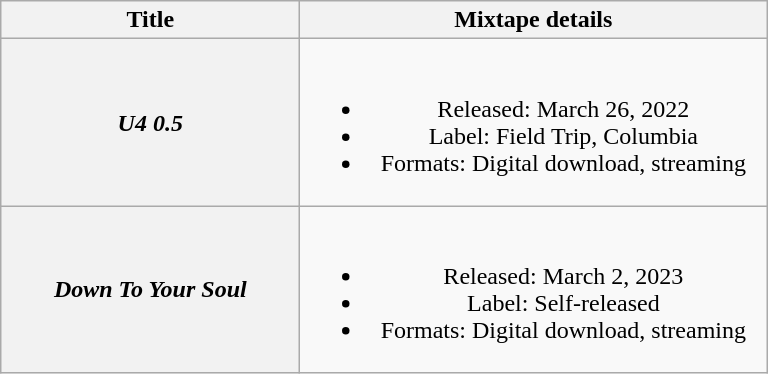<table class="wikitable plainrowheaders" style="text-align:center;">
<tr>
<th scope="col" style="width:12em;">Title</th>
<th scope="col" style="width:19em;">Mixtape details</th>
</tr>
<tr>
<th scope="row"><em>U4 0.5</em></th>
<td><br><ul><li>Released: March 26, 2022</li><li>Label: Field Trip, Columbia</li><li>Formats: Digital download, streaming</li></ul></td>
</tr>
<tr>
<th scope="row"><em>Down To Your Soul</em></th>
<td><br><ul><li>Released: March 2, 2023</li><li>Label: Self-released</li><li>Formats: Digital download, streaming</li></ul></td>
</tr>
</table>
